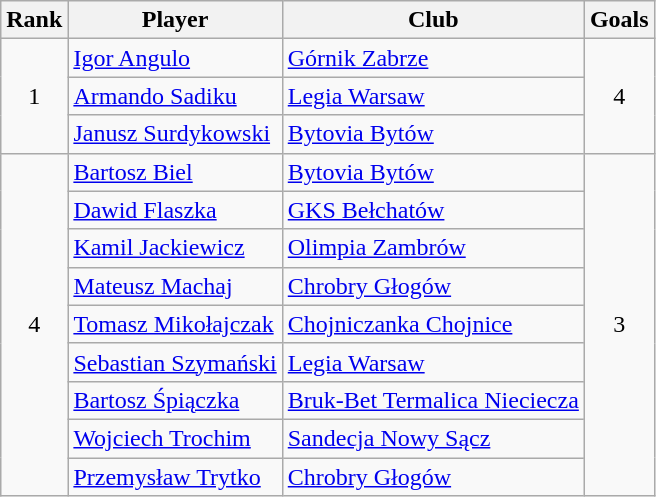<table class="wikitable" style="text-align:center">
<tr>
<th>Rank</th>
<th>Player</th>
<th>Club</th>
<th>Goals</th>
</tr>
<tr>
<td rowspan="3">1</td>
<td align="left"> <a href='#'>Igor Angulo</a></td>
<td align="left"><a href='#'>Górnik Zabrze</a></td>
<td rowspan="3">4</td>
</tr>
<tr>
<td align="left"> <a href='#'>Armando Sadiku</a></td>
<td align="left"><a href='#'>Legia Warsaw</a></td>
</tr>
<tr>
<td align="left"> <a href='#'>Janusz Surdykowski</a></td>
<td align="left"><a href='#'>Bytovia Bytów</a></td>
</tr>
<tr>
<td rowspan="9">4</td>
<td align="left"> <a href='#'>Bartosz Biel</a></td>
<td align="left"><a href='#'>Bytovia Bytów</a></td>
<td rowspan="9">3</td>
</tr>
<tr>
<td align="left"> <a href='#'>Dawid Flaszka</a></td>
<td align="left"><a href='#'>GKS Bełchatów</a></td>
</tr>
<tr>
<td align="left"> <a href='#'>Kamil Jackiewicz</a></td>
<td align="left"><a href='#'>Olimpia Zambrów</a></td>
</tr>
<tr>
<td align="left"> <a href='#'>Mateusz Machaj</a></td>
<td align="left"><a href='#'>Chrobry Głogów</a></td>
</tr>
<tr>
<td align="left"> <a href='#'>Tomasz Mikołajczak</a></td>
<td align="left"><a href='#'>Chojniczanka Chojnice</a></td>
</tr>
<tr>
<td align="left"> <a href='#'>Sebastian Szymański</a></td>
<td align="left"><a href='#'>Legia Warsaw</a></td>
</tr>
<tr>
<td align="left"> <a href='#'>Bartosz Śpiączka</a></td>
<td align="left"><a href='#'>Bruk-Bet Termalica Nieciecza</a></td>
</tr>
<tr>
<td align="left"> <a href='#'>Wojciech Trochim</a></td>
<td align="left"><a href='#'>Sandecja Nowy Sącz</a></td>
</tr>
<tr>
<td align="left"> <a href='#'>Przemysław Trytko</a></td>
<td align="left"><a href='#'>Chrobry Głogów</a></td>
</tr>
</table>
